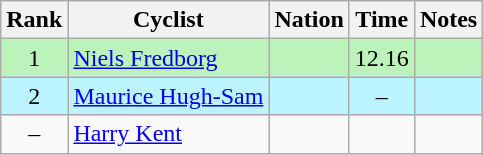<table class="wikitable sortable" style="text-align:center">
<tr>
<th>Rank</th>
<th>Cyclist</th>
<th>Nation</th>
<th>Time</th>
<th>Notes</th>
</tr>
<tr bgcolor=bbf3bb>
<td>1</td>
<td align=left data-sort-value="Fredborg, Niels"><a href='#'>Niels Fredborg</a></td>
<td align=left></td>
<td>12.16</td>
<td></td>
</tr>
<tr bgcolor=bbf3ff>
<td>2</td>
<td align=left data-sort-value="Hugh-Sam, Maurice"><a href='#'>Maurice Hugh-Sam</a></td>
<td align=left></td>
<td>–</td>
<td></td>
</tr>
<tr>
<td data-sort-value=3>–</td>
<td align=left data-sort-value="Kent, Harry"><a href='#'>Harry Kent</a></td>
<td align=left></td>
<td></td>
<td></td>
</tr>
</table>
